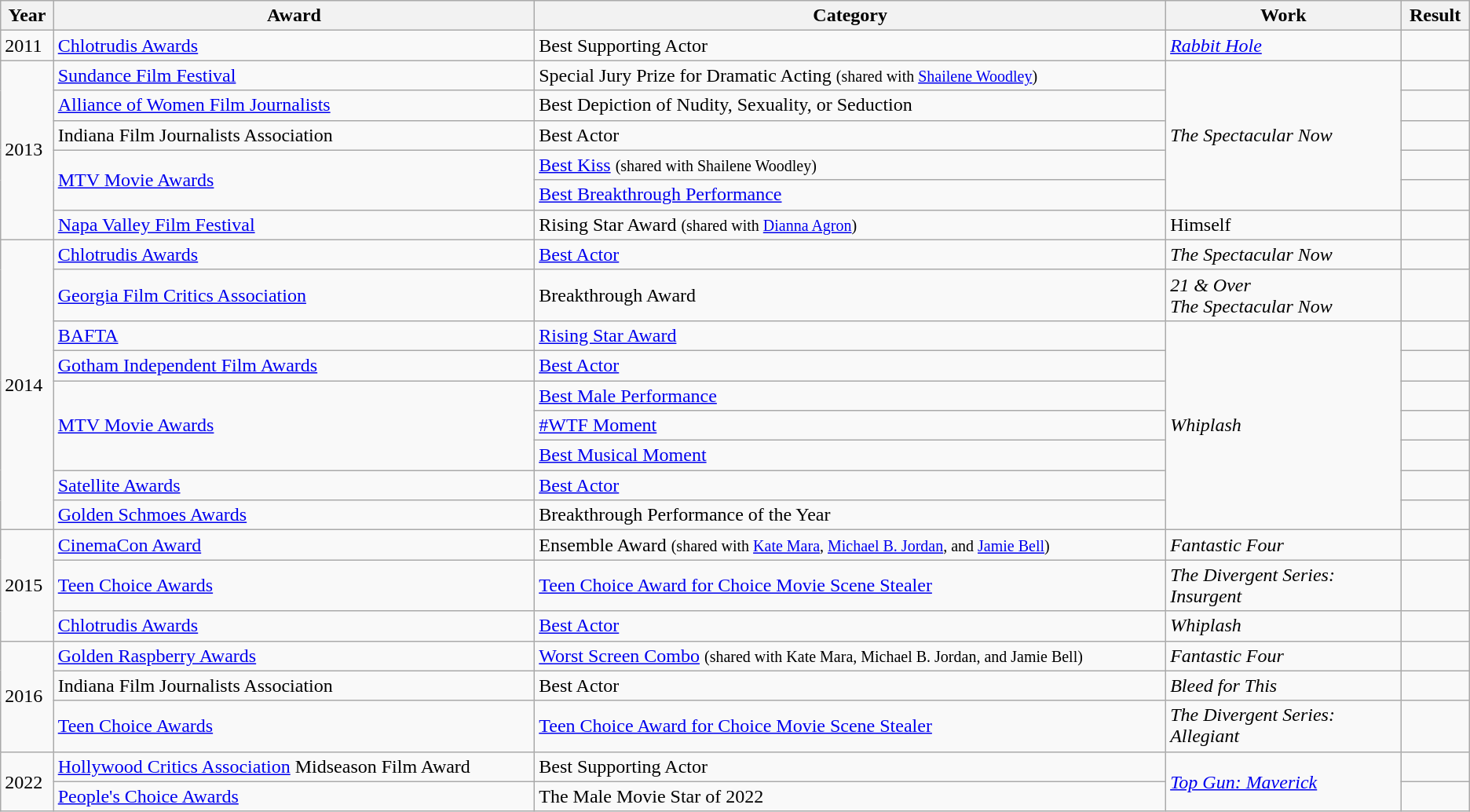<table class="wikitable">
<tr>
<th>Year</th>
<th>Award</th>
<th>Category</th>
<th width="16%">Work</th>
<th>Result</th>
</tr>
<tr>
<td>2011</td>
<td><a href='#'>Chlotrudis Awards</a></td>
<td>Best Supporting Actor</td>
<td><em><a href='#'>Rabbit Hole</a></em></td>
<td></td>
</tr>
<tr>
<td rowspan="6">2013</td>
<td><a href='#'>Sundance Film Festival</a></td>
<td>Special Jury Prize for Dramatic Acting <small>(shared with <a href='#'>Shailene Woodley</a>)</small></td>
<td rowspan="5"><em>The Spectacular Now</em></td>
<td></td>
</tr>
<tr>
<td><a href='#'>Alliance of Women Film Journalists</a></td>
<td>Best Depiction of Nudity, Sexuality, or Seduction</td>
<td></td>
</tr>
<tr>
<td>Indiana Film Journalists Association</td>
<td>Best Actor</td>
<td></td>
</tr>
<tr>
<td rowspan="2"><a href='#'>MTV Movie Awards</a></td>
<td><a href='#'>Best Kiss</a> <small>(shared with Shailene Woodley)</small></td>
<td></td>
</tr>
<tr>
<td><a href='#'>Best Breakthrough Performance</a></td>
<td></td>
</tr>
<tr>
<td><a href='#'>Napa Valley Film Festival</a></td>
<td>Rising Star Award <small>(shared with <a href='#'>Dianna Agron</a>)</small></td>
<td>Himself</td>
<td></td>
</tr>
<tr>
<td rowspan="9">2014</td>
<td><a href='#'>Chlotrudis Awards</a></td>
<td><a href='#'>Best Actor</a></td>
<td><em>The Spectacular Now</em></td>
<td></td>
</tr>
<tr>
<td><a href='#'>Georgia Film Critics Association</a></td>
<td>Breakthrough Award</td>
<td><em>21 & Over</em><br><em>The Spectacular Now</em></td>
<td></td>
</tr>
<tr>
<td><a href='#'>BAFTA</a></td>
<td><a href='#'>Rising Star Award</a></td>
<td rowspan="7"><em>Whiplash</em></td>
<td></td>
</tr>
<tr>
<td><a href='#'>Gotham Independent Film Awards</a></td>
<td><a href='#'>Best Actor</a></td>
<td></td>
</tr>
<tr>
<td rowspan="3"><a href='#'>MTV Movie Awards</a></td>
<td><a href='#'>Best Male Performance</a></td>
<td></td>
</tr>
<tr>
<td><a href='#'>#WTF Moment</a></td>
<td></td>
</tr>
<tr>
<td><a href='#'>Best Musical Moment</a></td>
<td></td>
</tr>
<tr>
<td><a href='#'>Satellite Awards</a></td>
<td><a href='#'>Best Actor</a></td>
<td></td>
</tr>
<tr>
<td><a href='#'>Golden Schmoes Awards</a></td>
<td>Breakthrough Performance of the Year</td>
<td></td>
</tr>
<tr>
<td rowspan="3">2015</td>
<td><a href='#'>CinemaCon Award</a></td>
<td>Ensemble Award <small>(shared with <a href='#'>Kate Mara</a>, <a href='#'>Michael B. Jordan</a>, and <a href='#'>Jamie Bell</a>)</small></td>
<td><em>Fantastic Four</em></td>
<td></td>
</tr>
<tr>
<td><a href='#'>Teen Choice Awards</a></td>
<td><a href='#'>Teen Choice Award for Choice Movie Scene Stealer</a></td>
<td><em>The Divergent Series: Insurgent</em></td>
<td></td>
</tr>
<tr>
<td><a href='#'>Chlotrudis Awards</a></td>
<td><a href='#'>Best Actor</a></td>
<td><em>Whiplash</em></td>
<td></td>
</tr>
<tr>
<td rowspan="3">2016</td>
<td><a href='#'>Golden Raspberry Awards</a></td>
<td><a href='#'>Worst Screen Combo</a> <small>(shared with Kate Mara, Michael B. Jordan, and Jamie Bell)</small></td>
<td><em>Fantastic Four</em></td>
<td></td>
</tr>
<tr>
<td>Indiana Film Journalists Association</td>
<td>Best Actor</td>
<td><em>Bleed for This</em></td>
<td></td>
</tr>
<tr>
<td><a href='#'>Teen Choice Awards</a></td>
<td><a href='#'>Teen Choice Award for Choice Movie Scene Stealer</a></td>
<td><em>The Divergent Series: Allegiant</em></td>
<td></td>
</tr>
<tr>
<td rowspan="2">2022</td>
<td><a href='#'>Hollywood Critics Association</a> Midseason Film Award</td>
<td>Best Supporting Actor</td>
<td rowspan="2"><em><a href='#'>Top Gun: Maverick</a></em></td>
<td></td>
</tr>
<tr>
<td><a href='#'>People's Choice Awards</a></td>
<td>The Male Movie Star of 2022</td>
<td></td>
</tr>
</table>
